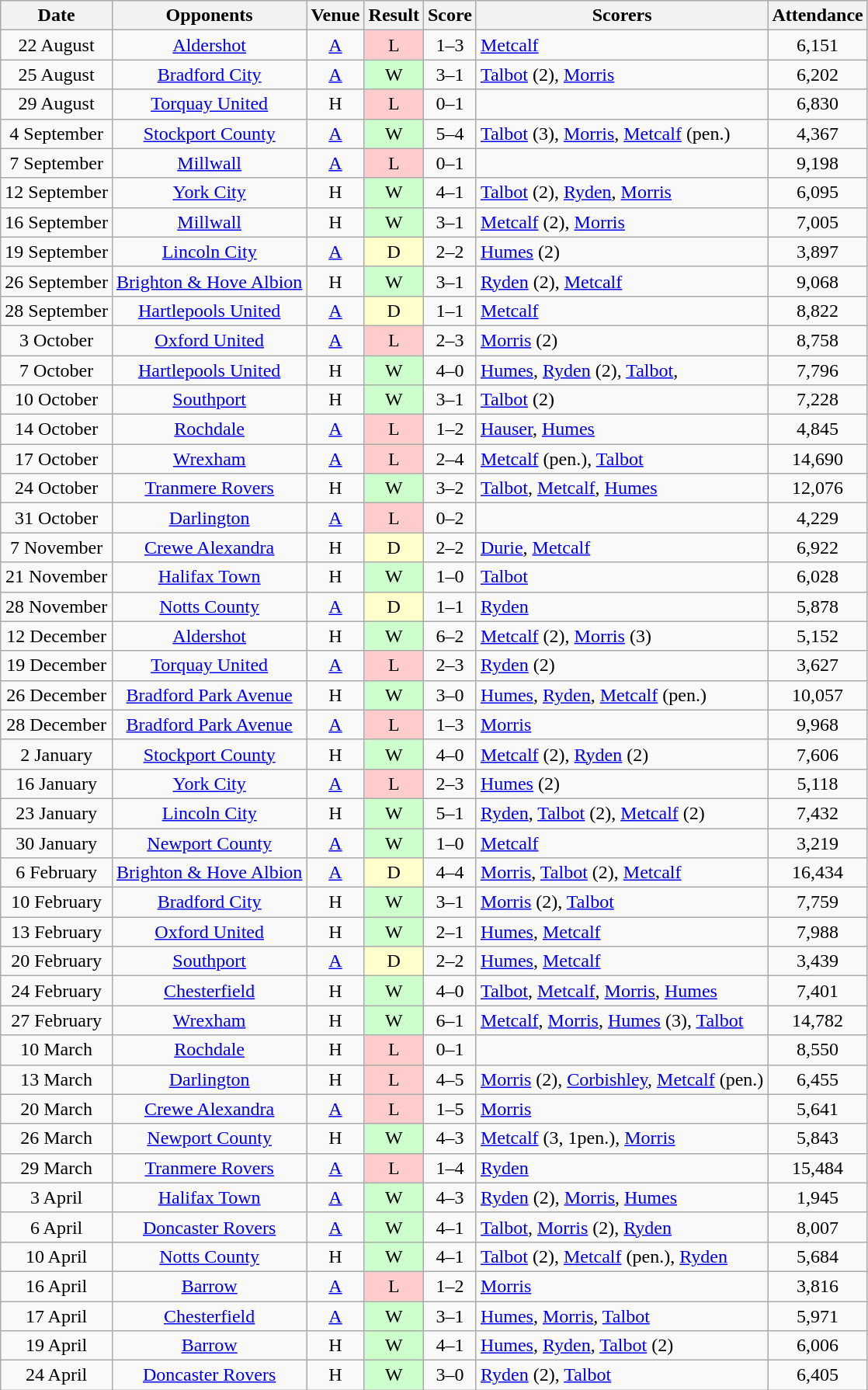<table class="wikitable" style="text-align:center">
<tr>
<th>Date</th>
<th>Opponents</th>
<th>Venue</th>
<th>Result</th>
<th>Score</th>
<th>Scorers</th>
<th>Attendance</th>
</tr>
<tr>
<td>22 August</td>
<td><a href='#'>Aldershot</a></td>
<td><a href='#'>A</a></td>
<td style="background-color:#FFCCCC">L</td>
<td>1–3</td>
<td align="left"><a href='#'>Metcalf</a></td>
<td>6,151</td>
</tr>
<tr>
<td>25 August</td>
<td><a href='#'>Bradford City</a></td>
<td><a href='#'>A</a></td>
<td style="background-color:#CCFFCC">W</td>
<td>3–1</td>
<td align="left"><a href='#'>Talbot</a> (2), <a href='#'>Morris</a></td>
<td>6,202</td>
</tr>
<tr>
<td>29 August</td>
<td><a href='#'>Torquay United</a></td>
<td>H</td>
<td style="background-color:#FFCCCC">L</td>
<td>0–1</td>
<td align="left"></td>
<td>6,830</td>
</tr>
<tr>
<td>4 September</td>
<td><a href='#'>Stockport County</a></td>
<td><a href='#'>A</a></td>
<td style="background-color:#CCFFCC">W</td>
<td>5–4</td>
<td align="left"><a href='#'>Talbot</a> (3), <a href='#'>Morris</a>, <a href='#'>Metcalf</a> (pen.)</td>
<td>4,367</td>
</tr>
<tr>
<td>7 September</td>
<td><a href='#'>Millwall</a></td>
<td><a href='#'>A</a></td>
<td style="background-color:#FFCCCC">L</td>
<td>0–1</td>
<td align="left"></td>
<td>9,198</td>
</tr>
<tr>
<td>12 September</td>
<td><a href='#'>York City</a></td>
<td>H</td>
<td style="background-color:#CCFFCC">W</td>
<td>4–1</td>
<td align="left"><a href='#'>Talbot</a> (2), <a href='#'>Ryden</a>, <a href='#'>Morris</a></td>
<td>6,095</td>
</tr>
<tr>
<td>16 September</td>
<td><a href='#'>Millwall</a></td>
<td>H</td>
<td style="background-color:#CCFFCC">W</td>
<td>3–1</td>
<td align="left"><a href='#'>Metcalf</a> (2), <a href='#'>Morris</a></td>
<td>7,005</td>
</tr>
<tr>
<td>19 September</td>
<td><a href='#'>Lincoln City</a></td>
<td><a href='#'>A</a></td>
<td style="background-color:#FFFFCC">D</td>
<td>2–2</td>
<td align="left"><a href='#'>Humes</a> (2)</td>
<td>3,897</td>
</tr>
<tr>
<td>26 September</td>
<td><a href='#'>Brighton & Hove Albion</a></td>
<td>H</td>
<td style="background-color:#CCFFCC">W</td>
<td>3–1</td>
<td align="left"><a href='#'>Ryden</a> (2), <a href='#'>Metcalf</a></td>
<td>9,068</td>
</tr>
<tr>
<td>28 September</td>
<td><a href='#'>Hartlepools United</a></td>
<td><a href='#'>A</a></td>
<td style="background-color:#FFFFCC">D</td>
<td>1–1</td>
<td align="left"><a href='#'>Metcalf</a></td>
<td>8,822</td>
</tr>
<tr>
<td>3 October</td>
<td><a href='#'>Oxford United</a></td>
<td><a href='#'>A</a></td>
<td style="background-color:#FFCCCC">L</td>
<td>2–3</td>
<td align="left"><a href='#'>Morris</a> (2)</td>
<td>8,758</td>
</tr>
<tr>
<td>7 October</td>
<td><a href='#'>Hartlepools United</a></td>
<td>H</td>
<td style="background-color:#CCFFCC">W</td>
<td>4–0</td>
<td align="left"><a href='#'>Humes</a>, <a href='#'>Ryden</a> (2), <a href='#'>Talbot</a>,</td>
<td>7,796</td>
</tr>
<tr>
<td>10 October</td>
<td><a href='#'>Southport</a></td>
<td>H</td>
<td style="background-color:#CCFFCC">W</td>
<td>3–1</td>
<td align="left"><a href='#'>Talbot</a> (2)</td>
<td>7,228</td>
</tr>
<tr>
<td>14 October</td>
<td><a href='#'>Rochdale</a></td>
<td><a href='#'>A</a></td>
<td style="background-color:#FFCCCC">L</td>
<td>1–2</td>
<td align="left"><a href='#'>Hauser</a>, <a href='#'>Humes</a></td>
<td>4,845</td>
</tr>
<tr>
<td>17 October</td>
<td><a href='#'>Wrexham</a></td>
<td><a href='#'>A</a></td>
<td style="background-color:#FFCCCC">L</td>
<td>2–4</td>
<td align="left"><a href='#'>Metcalf</a> (pen.), <a href='#'>Talbot</a></td>
<td>14,690</td>
</tr>
<tr>
<td>24 October</td>
<td><a href='#'>Tranmere Rovers</a></td>
<td>H</td>
<td style="background-color:#CCFFCC">W</td>
<td>3–2</td>
<td align="left"><a href='#'>Talbot</a>, <a href='#'>Metcalf</a>, <a href='#'>Humes</a></td>
<td>12,076</td>
</tr>
<tr>
<td>31 October</td>
<td><a href='#'>Darlington</a></td>
<td><a href='#'>A</a></td>
<td style="background-color:#FFCCCC">L</td>
<td>0–2</td>
<td align="left"></td>
<td>4,229</td>
</tr>
<tr>
<td>7 November</td>
<td><a href='#'>Crewe Alexandra</a></td>
<td>H</td>
<td style="background-color:#FFFFCC">D</td>
<td>2–2</td>
<td align="left"><a href='#'>Durie</a>, <a href='#'>Metcalf</a></td>
<td>6,922</td>
</tr>
<tr>
<td>21 November</td>
<td><a href='#'>Halifax Town</a></td>
<td>H</td>
<td style="background-color:#CCFFCC">W</td>
<td>1–0</td>
<td align="left"><a href='#'>Talbot</a></td>
<td>6,028</td>
</tr>
<tr>
<td>28 November</td>
<td><a href='#'>Notts County</a></td>
<td><a href='#'>A</a></td>
<td style="background-color:#FFFFCC">D</td>
<td>1–1</td>
<td align="left"><a href='#'>Ryden</a></td>
<td>5,878</td>
</tr>
<tr>
<td>12 December</td>
<td><a href='#'>Aldershot</a></td>
<td>H</td>
<td style="background-color:#CCFFCC">W</td>
<td>6–2</td>
<td align="left"><a href='#'>Metcalf</a> (2), <a href='#'>Morris</a> (3)</td>
<td>5,152</td>
</tr>
<tr>
<td>19 December</td>
<td><a href='#'>Torquay United</a></td>
<td><a href='#'>A</a></td>
<td style="background-color:#FFCCCC">L</td>
<td>2–3</td>
<td align="left"><a href='#'>Ryden</a> (2)</td>
<td>3,627</td>
</tr>
<tr>
<td>26 December</td>
<td><a href='#'>Bradford Park Avenue</a></td>
<td>H</td>
<td style="background-color:#CCFFCC">W</td>
<td>3–0</td>
<td align="left"><a href='#'>Humes</a>, <a href='#'>Ryden</a>, <a href='#'>Metcalf</a> (pen.)</td>
<td>10,057</td>
</tr>
<tr>
<td>28 December</td>
<td><a href='#'>Bradford Park Avenue</a></td>
<td><a href='#'>A</a></td>
<td style="background-color:#FFCCCC">L</td>
<td>1–3</td>
<td align="left"><a href='#'>Morris</a></td>
<td>9,968</td>
</tr>
<tr>
<td>2 January</td>
<td><a href='#'>Stockport County</a></td>
<td>H</td>
<td style="background-color:#CCFFCC">W</td>
<td>4–0</td>
<td align="left"><a href='#'>Metcalf</a> (2), <a href='#'>Ryden</a> (2)</td>
<td>7,606</td>
</tr>
<tr>
<td>16 January</td>
<td><a href='#'>York City</a></td>
<td><a href='#'>A</a></td>
<td style="background-color:#FFCCCC">L</td>
<td>2–3</td>
<td align="left"><a href='#'>Humes</a> (2)</td>
<td>5,118</td>
</tr>
<tr>
<td>23 January</td>
<td><a href='#'>Lincoln City</a></td>
<td>H</td>
<td style="background-color:#CCFFCC">W</td>
<td>5–1</td>
<td align="left"><a href='#'>Ryden</a>, <a href='#'>Talbot</a> (2), <a href='#'>Metcalf</a> (2)</td>
<td>7,432</td>
</tr>
<tr>
<td>30 January</td>
<td><a href='#'>Newport County</a></td>
<td><a href='#'>A</a></td>
<td style="background-color:#CCFFCC">W</td>
<td>1–0</td>
<td align="left"><a href='#'>Metcalf</a></td>
<td>3,219</td>
</tr>
<tr>
<td>6 February</td>
<td><a href='#'>Brighton & Hove Albion</a></td>
<td><a href='#'>A</a></td>
<td style="background-color:#FFFFCC">D</td>
<td>4–4</td>
<td align="left"><a href='#'>Morris</a>, <a href='#'>Talbot</a> (2), <a href='#'>Metcalf</a></td>
<td>16,434</td>
</tr>
<tr>
<td>10 February</td>
<td><a href='#'>Bradford City</a></td>
<td>H</td>
<td style="background-color:#CCFFCC">W</td>
<td>3–1</td>
<td align="left"><a href='#'>Morris</a> (2), <a href='#'>Talbot</a></td>
<td>7,759</td>
</tr>
<tr>
<td>13 February</td>
<td><a href='#'>Oxford United</a></td>
<td>H</td>
<td style="background-color:#CCFFCC">W</td>
<td>2–1</td>
<td align="left"><a href='#'>Humes</a>, <a href='#'>Metcalf</a></td>
<td>7,988</td>
</tr>
<tr>
<td>20 February</td>
<td><a href='#'>Southport</a></td>
<td><a href='#'>A</a></td>
<td style="background-color:#FFFFCC">D</td>
<td>2–2</td>
<td align="left"><a href='#'>Humes</a>, <a href='#'>Metcalf</a></td>
<td>3,439</td>
</tr>
<tr>
<td>24 February</td>
<td><a href='#'>Chesterfield</a></td>
<td>H</td>
<td style="background-color:#CCFFCC">W</td>
<td>4–0</td>
<td align="left"><a href='#'>Talbot</a>, <a href='#'>Metcalf</a>, <a href='#'>Morris</a>, <a href='#'>Humes</a></td>
<td>7,401</td>
</tr>
<tr>
<td>27 February</td>
<td><a href='#'>Wrexham</a></td>
<td>H</td>
<td style="background-color:#CCFFCC">W</td>
<td>6–1</td>
<td align="left"><a href='#'>Metcalf</a>, <a href='#'>Morris</a>, <a href='#'>Humes</a> (3), <a href='#'>Talbot</a></td>
<td>14,782</td>
</tr>
<tr>
<td>10 March</td>
<td><a href='#'>Rochdale</a></td>
<td>H</td>
<td style="background-color:#FFCCCC">L</td>
<td>0–1</td>
<td align="left"></td>
<td>8,550</td>
</tr>
<tr>
<td>13 March</td>
<td><a href='#'>Darlington</a></td>
<td>H</td>
<td style="background-color:#FFCCCC">L</td>
<td>4–5</td>
<td align="left"><a href='#'>Morris</a> (2), <a href='#'>Corbishley</a>, <a href='#'>Metcalf</a> (pen.)</td>
<td>6,455</td>
</tr>
<tr>
<td>20 March</td>
<td><a href='#'>Crewe Alexandra</a></td>
<td><a href='#'>A</a></td>
<td style="background-color:#FFCCCC">L</td>
<td>1–5</td>
<td align="left"><a href='#'>Morris</a></td>
<td>5,641</td>
</tr>
<tr>
<td>26 March</td>
<td><a href='#'>Newport County</a></td>
<td>H</td>
<td style="background-color:#CCFFCC">W</td>
<td>4–3</td>
<td align="left"><a href='#'>Metcalf</a> (3, 1pen.), <a href='#'>Morris</a></td>
<td>5,843</td>
</tr>
<tr>
<td>29 March</td>
<td><a href='#'>Tranmere Rovers</a></td>
<td><a href='#'>A</a></td>
<td style="background-color:#FFCCCC">L</td>
<td>1–4</td>
<td align="left"><a href='#'>Ryden</a></td>
<td>15,484</td>
</tr>
<tr>
<td>3 April</td>
<td><a href='#'>Halifax Town</a></td>
<td><a href='#'>A</a></td>
<td style="background-color:#CCFFCC">W</td>
<td>4–3</td>
<td align="left"><a href='#'>Ryden</a> (2), <a href='#'>Morris</a>, <a href='#'>Humes</a></td>
<td>1,945</td>
</tr>
<tr>
<td>6 April</td>
<td><a href='#'>Doncaster Rovers</a></td>
<td><a href='#'>A</a></td>
<td style="background-color:#CCFFCC">W</td>
<td>4–1</td>
<td align="left"><a href='#'>Talbot</a>, <a href='#'>Morris</a> (2), <a href='#'>Ryden</a></td>
<td>8,007</td>
</tr>
<tr>
<td>10 April</td>
<td><a href='#'>Notts County</a></td>
<td>H</td>
<td style="background-color:#CCFFCC">W</td>
<td>4–1</td>
<td align="left"><a href='#'>Talbot</a> (2), <a href='#'>Metcalf</a> (pen.), <a href='#'>Ryden</a></td>
<td>5,684</td>
</tr>
<tr>
<td>16 April</td>
<td><a href='#'>Barrow</a></td>
<td><a href='#'>A</a></td>
<td style="background-color:#FFCCCC">L</td>
<td>1–2</td>
<td align="left"><a href='#'>Morris</a></td>
<td>3,816</td>
</tr>
<tr>
<td>17 April</td>
<td><a href='#'>Chesterfield</a></td>
<td><a href='#'>A</a></td>
<td style="background-color:#CCFFCC">W</td>
<td>3–1</td>
<td align="left"><a href='#'>Humes</a>, <a href='#'>Morris</a>, <a href='#'>Talbot</a></td>
<td>5,971</td>
</tr>
<tr>
<td>19 April</td>
<td><a href='#'>Barrow</a></td>
<td>H</td>
<td style="background-color:#CCFFCC">W</td>
<td>4–1</td>
<td align="left"><a href='#'>Humes</a>, <a href='#'>Ryden</a>, <a href='#'>Talbot</a> (2)</td>
<td>6,006</td>
</tr>
<tr>
<td>24 April</td>
<td><a href='#'>Doncaster Rovers</a></td>
<td>H</td>
<td style="background-color:#CCFFCC">W</td>
<td>3–0</td>
<td align="left"><a href='#'>Ryden</a> (2), <a href='#'>Talbot</a></td>
<td>6,405</td>
</tr>
</table>
